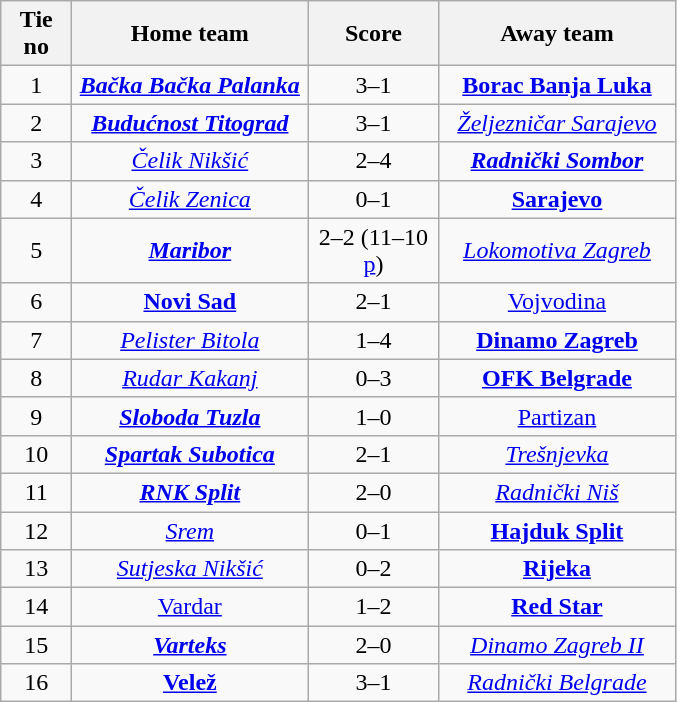<table class="wikitable" style="text-align:center">
<tr>
<th width=40>Tie no</th>
<th width=150>Home team</th>
<th width=80>Score</th>
<th width=150>Away team</th>
</tr>
<tr>
<td>1</td>
<td><strong><em><a href='#'>Bačka Bačka Palanka</a></em></strong></td>
<td>3–1</td>
<td><strong><a href='#'>Borac Banja Luka</a></strong></td>
</tr>
<tr>
<td>2</td>
<td><strong><em><a href='#'>Budućnost Titograd</a></em></strong></td>
<td>3–1</td>
<td><em><a href='#'>Željezničar Sarajevo</a></em></td>
</tr>
<tr>
<td>3</td>
<td><em><a href='#'>Čelik Nikšić</a></em></td>
<td>2–4</td>
<td><strong><em><a href='#'>Radnički Sombor</a></em></strong></td>
</tr>
<tr>
<td>4</td>
<td><em><a href='#'>Čelik Zenica</a></em></td>
<td>0–1</td>
<td><strong><a href='#'>Sarajevo</a></strong></td>
</tr>
<tr>
<td>5</td>
<td><strong><em><a href='#'>Maribor</a></em></strong></td>
<td>2–2 (11–10 <a href='#'>p</a>)</td>
<td><em><a href='#'>Lokomotiva Zagreb</a></em></td>
</tr>
<tr>
<td>6</td>
<td><strong><a href='#'>Novi Sad</a></strong></td>
<td>2–1</td>
<td><a href='#'>Vojvodina</a></td>
</tr>
<tr>
<td>7</td>
<td><em><a href='#'>Pelister Bitola</a></em></td>
<td>1–4</td>
<td><strong><a href='#'>Dinamo Zagreb</a></strong></td>
</tr>
<tr>
<td>8</td>
<td><em><a href='#'>Rudar Kakanj</a></em></td>
<td>0–3</td>
<td><strong><a href='#'>OFK Belgrade</a></strong></td>
</tr>
<tr>
<td>9</td>
<td><strong><em><a href='#'>Sloboda Tuzla</a></em></strong></td>
<td>1–0</td>
<td><a href='#'>Partizan</a></td>
</tr>
<tr>
<td>10</td>
<td><strong><em><a href='#'>Spartak Subotica</a></em></strong></td>
<td>2–1</td>
<td><em><a href='#'>Trešnjevka</a></em></td>
</tr>
<tr>
<td>11</td>
<td><strong><em><a href='#'>RNK Split</a></em></strong></td>
<td>2–0</td>
<td><em><a href='#'>Radnički Niš</a></em></td>
</tr>
<tr>
<td>12</td>
<td><em><a href='#'>Srem</a></em></td>
<td>0–1</td>
<td><strong><a href='#'>Hajduk Split</a></strong></td>
</tr>
<tr>
<td>13</td>
<td><em><a href='#'>Sutjeska Nikšić</a></em></td>
<td>0–2</td>
<td><strong><a href='#'>Rijeka</a></strong></td>
</tr>
<tr>
<td>14</td>
<td><a href='#'>Vardar</a></td>
<td>1–2</td>
<td><strong><a href='#'>Red Star</a></strong></td>
</tr>
<tr>
<td>15</td>
<td><strong><em><a href='#'>Varteks</a></em></strong></td>
<td>2–0</td>
<td><em><a href='#'>Dinamo Zagreb II</a></em></td>
</tr>
<tr>
<td>16</td>
<td><strong><a href='#'>Velež</a></strong></td>
<td>3–1</td>
<td><em><a href='#'>Radnički Belgrade</a></em></td>
</tr>
</table>
